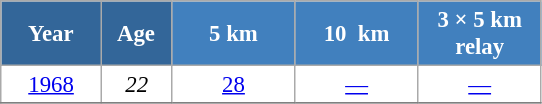<table class="wikitable" style="font-size:95%; text-align:center; border:grey solid 1px; border-collapse:collapse; background:#ffffff;">
<tr>
<th style="background-color:#369; color:white; width:60px;"> Year </th>
<th style="background-color:#369; color:white; width:40px;"> Age </th>
<th style="background-color:#4180be; color:white; width:75px;"> 5 km </th>
<th style="background-color:#4180be; color:white; width:75px;"> 10  km </th>
<th style="background-color:#4180be; color:white; width:75px;"> 3 × 5 km <br> relay </th>
</tr>
<tr>
<td><a href='#'>1968</a></td>
<td><em>22</em></td>
<td><a href='#'>28</a></td>
<td><a href='#'>—</a></td>
<td><a href='#'>—</a></td>
</tr>
<tr>
</tr>
</table>
